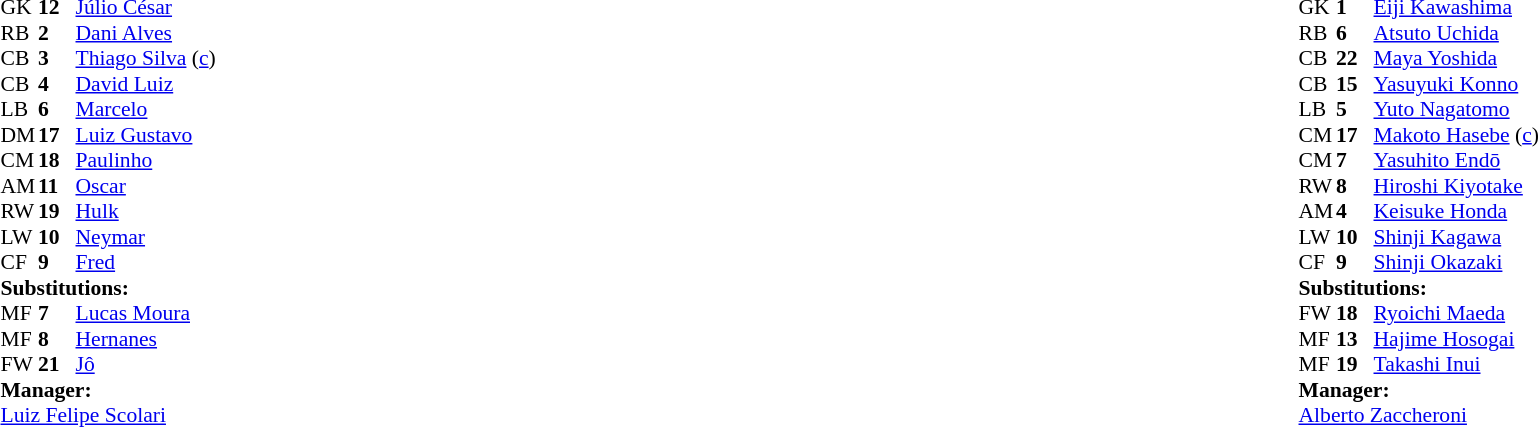<table style="width:100%;">
<tr>
<td style="vertical-align:top; width:50%;"><br><table style="font-size: 90%" cellspacing="0" cellpadding="0">
<tr>
<th width="25"></th>
<th width="25"></th>
</tr>
<tr>
<td>GK</td>
<td><strong>12</strong></td>
<td><a href='#'>Júlio César</a></td>
</tr>
<tr>
<td>RB</td>
<td><strong>2</strong></td>
<td><a href='#'>Dani Alves</a></td>
</tr>
<tr>
<td>CB</td>
<td><strong>3</strong></td>
<td><a href='#'>Thiago Silva</a> (<a href='#'>c</a>)</td>
</tr>
<tr>
<td>CB</td>
<td><strong>4</strong></td>
<td><a href='#'>David Luiz</a></td>
</tr>
<tr>
<td>LB</td>
<td><strong>6</strong></td>
<td><a href='#'>Marcelo</a></td>
</tr>
<tr>
<td>DM</td>
<td><strong>17</strong></td>
<td><a href='#'>Luiz Gustavo</a></td>
</tr>
<tr>
<td>CM</td>
<td><strong>18</strong></td>
<td><a href='#'>Paulinho</a></td>
</tr>
<tr>
<td>AM</td>
<td><strong>11</strong></td>
<td><a href='#'>Oscar</a></td>
</tr>
<tr>
<td>RW</td>
<td><strong>19</strong></td>
<td><a href='#'>Hulk</a></td>
<td></td>
<td></td>
</tr>
<tr>
<td>LW</td>
<td><strong>10</strong></td>
<td><a href='#'>Neymar</a></td>
<td></td>
<td></td>
</tr>
<tr>
<td>CF</td>
<td><strong>9</strong></td>
<td><a href='#'>Fred</a></td>
<td></td>
<td></td>
</tr>
<tr>
<td colspan=3><strong>Substitutions:</strong></td>
</tr>
<tr>
<td>MF</td>
<td><strong>7</strong></td>
<td><a href='#'>Lucas Moura</a></td>
<td></td>
<td></td>
</tr>
<tr>
<td>MF</td>
<td><strong>8</strong></td>
<td><a href='#'>Hernanes</a></td>
<td></td>
<td></td>
</tr>
<tr>
<td>FW</td>
<td><strong>21</strong></td>
<td><a href='#'>Jô</a></td>
<td></td>
<td></td>
</tr>
<tr>
<td colspan=3><strong>Manager:</strong></td>
</tr>
<tr>
<td colspan=3><a href='#'>Luiz Felipe Scolari</a></td>
</tr>
</table>
</td>
<td valign="top"></td>
<td style="vertical-align:top; width:50%;"><br><table cellspacing="0" cellpadding="0" style="font-size:90%; margin:auto;">
<tr>
<th width=25></th>
<th width=25></th>
</tr>
<tr>
<td>GK</td>
<td><strong>1</strong></td>
<td><a href='#'>Eiji Kawashima</a></td>
</tr>
<tr>
<td>RB</td>
<td><strong>6</strong></td>
<td><a href='#'>Atsuto Uchida</a></td>
</tr>
<tr>
<td>CB</td>
<td><strong>22</strong></td>
<td><a href='#'>Maya Yoshida</a></td>
</tr>
<tr>
<td>CB</td>
<td><strong>15</strong></td>
<td><a href='#'>Yasuyuki Konno</a></td>
</tr>
<tr>
<td>LB</td>
<td><strong>5</strong></td>
<td><a href='#'>Yuto Nagatomo</a></td>
</tr>
<tr>
<td>CM</td>
<td><strong>17</strong></td>
<td><a href='#'>Makoto Hasebe</a> (<a href='#'>c</a>)</td>
<td></td>
</tr>
<tr>
<td>CM</td>
<td><strong>7</strong></td>
<td><a href='#'>Yasuhito Endō</a></td>
<td></td>
<td></td>
</tr>
<tr>
<td>RW</td>
<td><strong>8</strong></td>
<td><a href='#'>Hiroshi Kiyotake</a></td>
<td></td>
<td></td>
</tr>
<tr>
<td>AM</td>
<td><strong>4</strong></td>
<td><a href='#'>Keisuke Honda</a></td>
<td></td>
<td></td>
</tr>
<tr>
<td>LW</td>
<td><strong>10</strong></td>
<td><a href='#'>Shinji Kagawa</a></td>
</tr>
<tr>
<td>CF</td>
<td><strong>9</strong></td>
<td><a href='#'>Shinji Okazaki</a></td>
</tr>
<tr>
<td colspan=3><strong>Substitutions:</strong></td>
</tr>
<tr>
<td>FW</td>
<td><strong>18</strong></td>
<td><a href='#'>Ryoichi Maeda</a></td>
<td></td>
<td></td>
</tr>
<tr>
<td>MF</td>
<td><strong>13</strong></td>
<td><a href='#'>Hajime Hosogai</a></td>
<td></td>
<td></td>
</tr>
<tr>
<td>MF</td>
<td><strong>19</strong></td>
<td><a href='#'>Takashi Inui</a></td>
<td></td>
<td></td>
</tr>
<tr>
<td colspan=3><strong>Manager:</strong></td>
</tr>
<tr>
<td colspan=3> <a href='#'>Alberto Zaccheroni</a></td>
</tr>
</table>
</td>
</tr>
</table>
